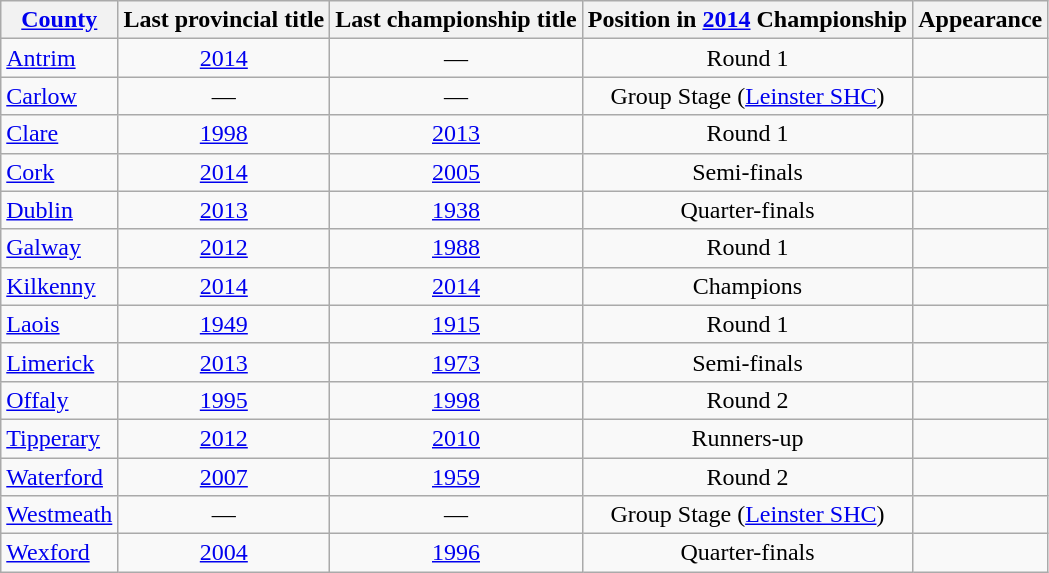<table class="wikitable sortable" style="text-align:center">
<tr>
<th><a href='#'>County</a></th>
<th>Last provincial title</th>
<th>Last championship title</th>
<th>Position in <a href='#'>2014</a> Championship</th>
<th>Appearance</th>
</tr>
<tr>
<td style="text-align:left"> <a href='#'>Antrim</a></td>
<td><a href='#'>2014</a></td>
<td>—</td>
<td>Round 1</td>
<td></td>
</tr>
<tr>
<td style="text-align:left"> <a href='#'>Carlow</a></td>
<td>—</td>
<td>—</td>
<td>Group Stage (<a href='#'>Leinster SHC</a>)</td>
<td></td>
</tr>
<tr>
<td style="text-align:left"> <a href='#'>Clare</a></td>
<td><a href='#'>1998</a></td>
<td><a href='#'>2013</a></td>
<td>Round 1</td>
<td></td>
</tr>
<tr>
<td style="text-align:left"> <a href='#'>Cork</a></td>
<td><a href='#'>2014</a></td>
<td><a href='#'>2005</a></td>
<td>Semi-finals</td>
<td></td>
</tr>
<tr>
<td style="text-align:left"> <a href='#'>Dublin</a></td>
<td><a href='#'>2013</a></td>
<td><a href='#'>1938</a></td>
<td>Quarter-finals</td>
<td></td>
</tr>
<tr>
<td style="text-align:left"> <a href='#'>Galway</a></td>
<td><a href='#'>2012</a></td>
<td><a href='#'>1988</a></td>
<td>Round 1</td>
<td></td>
</tr>
<tr>
<td style="text-align:left"> <a href='#'>Kilkenny</a></td>
<td><a href='#'>2014</a></td>
<td><a href='#'>2014</a></td>
<td>Champions</td>
<td></td>
</tr>
<tr>
<td style="text-align:left"> <a href='#'>Laois</a></td>
<td><a href='#'>1949</a></td>
<td><a href='#'>1915</a></td>
<td>Round 1</td>
<td></td>
</tr>
<tr>
<td style="text-align:left"> <a href='#'>Limerick</a></td>
<td><a href='#'>2013</a></td>
<td><a href='#'>1973</a></td>
<td>Semi-finals</td>
<td></td>
</tr>
<tr>
<td style="text-align:left"> <a href='#'>Offaly</a></td>
<td><a href='#'>1995</a></td>
<td><a href='#'>1998</a></td>
<td>Round 2</td>
<td></td>
</tr>
<tr>
<td style="text-align:left"> <a href='#'>Tipperary</a></td>
<td><a href='#'>2012</a></td>
<td><a href='#'>2010</a></td>
<td>Runners-up</td>
<td></td>
</tr>
<tr>
<td style="text-align:left"> <a href='#'>Waterford</a></td>
<td><a href='#'>2007</a></td>
<td><a href='#'>1959</a></td>
<td>Round 2</td>
<td></td>
</tr>
<tr>
<td style="text-align:left"> <a href='#'>Westmeath</a></td>
<td>—</td>
<td>—</td>
<td>Group Stage (<a href='#'>Leinster SHC</a>)</td>
<td></td>
</tr>
<tr>
<td style="text-align:left"> <a href='#'>Wexford</a></td>
<td><a href='#'>2004</a></td>
<td><a href='#'>1996</a></td>
<td>Quarter-finals</td>
<td></td>
</tr>
</table>
